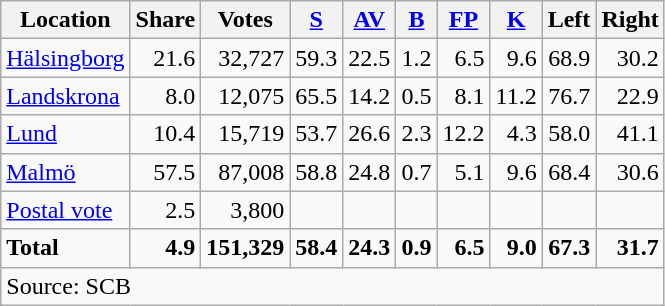<table class="wikitable sortable" style=text-align:right>
<tr>
<th>Location</th>
<th>Share</th>
<th>Votes</th>
<th><a href='#'>S</a></th>
<th><a href='#'>AV</a></th>
<th><a href='#'>B</a></th>
<th><a href='#'>FP</a></th>
<th><a href='#'>K</a></th>
<th>Left</th>
<th>Right</th>
</tr>
<tr>
<td align=left><a href='#'>Hälsingborg</a></td>
<td>21.6</td>
<td>32,727</td>
<td>59.3</td>
<td>22.5</td>
<td>1.2</td>
<td>6.5</td>
<td>9.6</td>
<td>68.9</td>
<td>30.2</td>
</tr>
<tr>
<td align=left><a href='#'>Landskrona</a></td>
<td>8.0</td>
<td>12,075</td>
<td>65.5</td>
<td>14.2</td>
<td>0.5</td>
<td>8.1</td>
<td>11.2</td>
<td>76.7</td>
<td>22.9</td>
</tr>
<tr>
<td align=left><a href='#'>Lund</a></td>
<td>10.4</td>
<td>15,719</td>
<td>53.7</td>
<td>26.6</td>
<td>2.3</td>
<td>12.2</td>
<td>4.3</td>
<td>58.0</td>
<td>41.1</td>
</tr>
<tr>
<td align=left><a href='#'>Malmö</a></td>
<td>57.5</td>
<td>87,008</td>
<td>58.8</td>
<td>24.8</td>
<td>0.7</td>
<td>5.1</td>
<td>9.6</td>
<td>68.4</td>
<td>30.6</td>
</tr>
<tr>
<td align=left><a href='#'>Postal vote</a></td>
<td>2.5</td>
<td>3,800</td>
<td></td>
<td></td>
<td></td>
<td></td>
<td></td>
<td></td>
<td></td>
</tr>
<tr>
<td align=left><strong>Total</strong></td>
<td><strong>4.9</strong></td>
<td><strong>151,329</strong></td>
<td><strong>58.4</strong></td>
<td><strong>24.3</strong></td>
<td><strong>0.9</strong></td>
<td><strong>6.5</strong></td>
<td><strong>9.0</strong></td>
<td><strong>67.3</strong></td>
<td><strong>31.7</strong></td>
</tr>
<tr>
<td align=left colspan=10>Source: SCB </td>
</tr>
</table>
